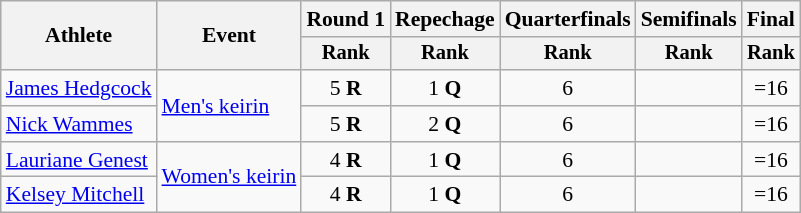<table class=wikitable style=font-size:90%;text-align:center>
<tr>
<th rowspan=2>Athlete</th>
<th rowspan=2>Event</th>
<th>Round 1</th>
<th>Repechage</th>
<th>Quarterfinals</th>
<th>Semifinals</th>
<th>Final</th>
</tr>
<tr style=font-size:95%>
<th>Rank</th>
<th>Rank</th>
<th>Rank</th>
<th>Rank</th>
<th>Rank</th>
</tr>
<tr>
<td align=left><a href='#'>James Hedgcock</a></td>
<td align=left rowspan=2><a href='#'>Men's keirin</a></td>
<td>5 <strong>R</strong></td>
<td>1 <strong>Q</strong></td>
<td>6</td>
<td></td>
<td>=16</td>
</tr>
<tr>
<td align=left><a href='#'>Nick Wammes</a></td>
<td>5 <strong>R</strong></td>
<td>2 <strong>Q</strong></td>
<td>6</td>
<td></td>
<td>=16</td>
</tr>
<tr>
<td align=left><a href='#'>Lauriane Genest</a></td>
<td align=left rowspan=2><a href='#'>Women's keirin</a></td>
<td>4 <strong>R</strong></td>
<td>1 <strong>Q</strong></td>
<td>6</td>
<td></td>
<td>=16</td>
</tr>
<tr>
<td align=left><a href='#'>Kelsey Mitchell</a></td>
<td>4 <strong>R</strong></td>
<td>1 <strong>Q</strong></td>
<td>6</td>
<td></td>
<td>=16</td>
</tr>
</table>
